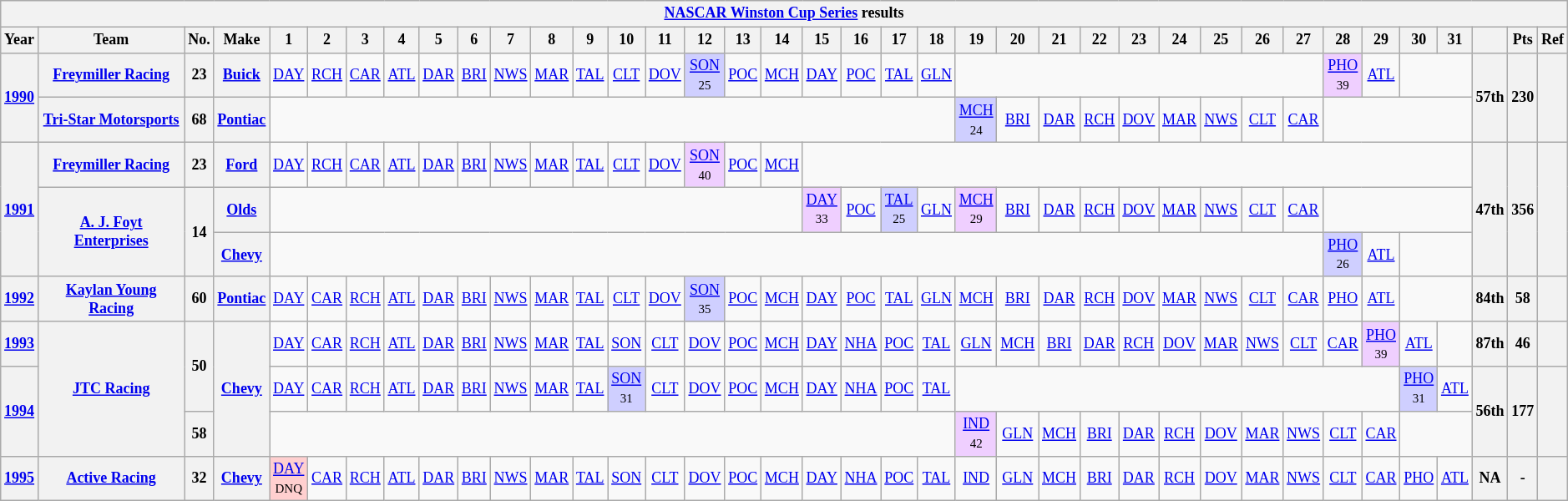<table class="wikitable" style="text-align:center; font-size:75%">
<tr>
<th colspan=45><a href='#'>NASCAR Winston Cup Series</a> results</th>
</tr>
<tr>
<th>Year</th>
<th>Team</th>
<th>No.</th>
<th>Make</th>
<th>1</th>
<th>2</th>
<th>3</th>
<th>4</th>
<th>5</th>
<th>6</th>
<th>7</th>
<th>8</th>
<th>9</th>
<th>10</th>
<th>11</th>
<th>12</th>
<th>13</th>
<th>14</th>
<th>15</th>
<th>16</th>
<th>17</th>
<th>18</th>
<th>19</th>
<th>20</th>
<th>21</th>
<th>22</th>
<th>23</th>
<th>24</th>
<th>25</th>
<th>26</th>
<th>27</th>
<th>28</th>
<th>29</th>
<th>30</th>
<th>31</th>
<th></th>
<th>Pts</th>
<th>Ref</th>
</tr>
<tr>
<th rowspan=2><a href='#'>1990</a></th>
<th><a href='#'>Freymiller Racing</a></th>
<th>23</th>
<th><a href='#'>Buick</a></th>
<td><a href='#'>DAY</a></td>
<td><a href='#'>RCH</a></td>
<td><a href='#'>CAR</a></td>
<td><a href='#'>ATL</a></td>
<td><a href='#'>DAR</a></td>
<td><a href='#'>BRI</a></td>
<td><a href='#'>NWS</a></td>
<td><a href='#'>MAR</a></td>
<td><a href='#'>TAL</a></td>
<td><a href='#'>CLT</a></td>
<td><a href='#'>DOV</a></td>
<td style="background:#CFCFFF;"><a href='#'>SON</a><br><small>25</small></td>
<td><a href='#'>POC</a></td>
<td><a href='#'>MCH</a></td>
<td><a href='#'>DAY</a></td>
<td><a href='#'>POC</a></td>
<td><a href='#'>TAL</a></td>
<td><a href='#'>GLN</a></td>
<td colspan=9></td>
<td style="background:#EFCFFF;"><a href='#'>PHO</a><br><small>39</small></td>
<td><a href='#'>ATL</a></td>
<td colspan=2></td>
<th rowspan=2>57th</th>
<th rowspan=2>230</th>
<th rowspan=2></th>
</tr>
<tr>
<th><a href='#'>Tri-Star Motorsports</a></th>
<th>68</th>
<th><a href='#'>Pontiac</a></th>
<td colspan=18></td>
<td style="background:#CFCFFF;"><a href='#'>MCH</a><br><small>24</small></td>
<td><a href='#'>BRI</a></td>
<td><a href='#'>DAR</a></td>
<td><a href='#'>RCH</a></td>
<td><a href='#'>DOV</a></td>
<td><a href='#'>MAR</a></td>
<td><a href='#'>NWS</a></td>
<td><a href='#'>CLT</a></td>
<td><a href='#'>CAR</a></td>
<td colspan=4></td>
</tr>
<tr>
<th rowspan=3><a href='#'>1991</a></th>
<th><a href='#'>Freymiller Racing</a></th>
<th>23</th>
<th><a href='#'>Ford</a></th>
<td><a href='#'>DAY</a></td>
<td><a href='#'>RCH</a></td>
<td><a href='#'>CAR</a></td>
<td><a href='#'>ATL</a></td>
<td><a href='#'>DAR</a></td>
<td><a href='#'>BRI</a></td>
<td><a href='#'>NWS</a></td>
<td><a href='#'>MAR</a></td>
<td><a href='#'>TAL</a></td>
<td><a href='#'>CLT</a></td>
<td><a href='#'>DOV</a></td>
<td style="background:#EFCFFF;"><a href='#'>SON</a><br><small>40</small></td>
<td><a href='#'>POC</a></td>
<td><a href='#'>MCH</a></td>
<td colspan=17></td>
<th rowspan=3>47th</th>
<th rowspan=3>356</th>
<th rowspan=3></th>
</tr>
<tr>
<th rowspan=2><a href='#'>A. J. Foyt Enterprises</a></th>
<th rowspan=2>14</th>
<th><a href='#'>Olds</a></th>
<td colspan=14></td>
<td style="background:#EFCFFF;"><a href='#'>DAY</a><br><small>33</small></td>
<td><a href='#'>POC</a></td>
<td style="background:#CFCFFF;"><a href='#'>TAL</a><br><small>25</small></td>
<td><a href='#'>GLN</a></td>
<td style="background:#EFCFFF;"><a href='#'>MCH</a><br><small>29</small></td>
<td><a href='#'>BRI</a></td>
<td><a href='#'>DAR</a></td>
<td><a href='#'>RCH</a></td>
<td><a href='#'>DOV</a></td>
<td><a href='#'>MAR</a></td>
<td><a href='#'>NWS</a></td>
<td><a href='#'>CLT</a></td>
<td><a href='#'>CAR</a></td>
<td colspan=4></td>
</tr>
<tr>
<th><a href='#'>Chevy</a></th>
<td colspan=27></td>
<td style="background:#CFCFFF;"><a href='#'>PHO</a><br><small>26</small></td>
<td><a href='#'>ATL</a></td>
<td colspan=2></td>
</tr>
<tr>
<th><a href='#'>1992</a></th>
<th><a href='#'>Kaylan Young Racing</a></th>
<th>60</th>
<th><a href='#'>Pontiac</a></th>
<td><a href='#'>DAY</a></td>
<td><a href='#'>CAR</a></td>
<td><a href='#'>RCH</a></td>
<td><a href='#'>ATL</a></td>
<td><a href='#'>DAR</a></td>
<td><a href='#'>BRI</a></td>
<td><a href='#'>NWS</a></td>
<td><a href='#'>MAR</a></td>
<td><a href='#'>TAL</a></td>
<td><a href='#'>CLT</a></td>
<td><a href='#'>DOV</a></td>
<td style="background:#CFCFFF;"><a href='#'>SON</a><br><small>35</small></td>
<td><a href='#'>POC</a></td>
<td><a href='#'>MCH</a></td>
<td><a href='#'>DAY</a></td>
<td><a href='#'>POC</a></td>
<td><a href='#'>TAL</a></td>
<td><a href='#'>GLN</a></td>
<td><a href='#'>MCH</a></td>
<td><a href='#'>BRI</a></td>
<td><a href='#'>DAR</a></td>
<td><a href='#'>RCH</a></td>
<td><a href='#'>DOV</a></td>
<td><a href='#'>MAR</a></td>
<td><a href='#'>NWS</a></td>
<td><a href='#'>CLT</a></td>
<td><a href='#'>CAR</a></td>
<td><a href='#'>PHO</a></td>
<td><a href='#'>ATL</a></td>
<td colspan=2></td>
<th>84th</th>
<th>58</th>
<th></th>
</tr>
<tr>
<th><a href='#'>1993</a></th>
<th rowspan=3><a href='#'>JTC Racing</a></th>
<th rowspan=2>50</th>
<th rowspan=3><a href='#'>Chevy</a></th>
<td><a href='#'>DAY</a></td>
<td><a href='#'>CAR</a></td>
<td><a href='#'>RCH</a></td>
<td><a href='#'>ATL</a></td>
<td><a href='#'>DAR</a></td>
<td><a href='#'>BRI</a></td>
<td><a href='#'>NWS</a></td>
<td><a href='#'>MAR</a></td>
<td><a href='#'>TAL</a></td>
<td><a href='#'>SON</a></td>
<td><a href='#'>CLT</a></td>
<td><a href='#'>DOV</a></td>
<td><a href='#'>POC</a></td>
<td><a href='#'>MCH</a></td>
<td><a href='#'>DAY</a></td>
<td><a href='#'>NHA</a></td>
<td><a href='#'>POC</a></td>
<td><a href='#'>TAL</a></td>
<td><a href='#'>GLN</a></td>
<td><a href='#'>MCH</a></td>
<td><a href='#'>BRI</a></td>
<td><a href='#'>DAR</a></td>
<td><a href='#'>RCH</a></td>
<td><a href='#'>DOV</a></td>
<td><a href='#'>MAR</a></td>
<td><a href='#'>NWS</a></td>
<td><a href='#'>CLT</a></td>
<td><a href='#'>CAR</a></td>
<td style="background:#EFCFFF;"><a href='#'>PHO</a><br><small>39</small></td>
<td><a href='#'>ATL</a></td>
<td></td>
<th>87th</th>
<th>46</th>
<th></th>
</tr>
<tr>
<th rowspan=2><a href='#'>1994</a></th>
<td><a href='#'>DAY</a></td>
<td><a href='#'>CAR</a></td>
<td><a href='#'>RCH</a></td>
<td><a href='#'>ATL</a></td>
<td><a href='#'>DAR</a></td>
<td><a href='#'>BRI</a></td>
<td><a href='#'>NWS</a></td>
<td><a href='#'>MAR</a></td>
<td><a href='#'>TAL</a></td>
<td style="background:#CFCFFF;"><a href='#'>SON</a><br><small>31</small></td>
<td><a href='#'>CLT</a></td>
<td><a href='#'>DOV</a></td>
<td><a href='#'>POC</a></td>
<td><a href='#'>MCH</a></td>
<td><a href='#'>DAY</a></td>
<td><a href='#'>NHA</a></td>
<td><a href='#'>POC</a></td>
<td><a href='#'>TAL</a></td>
<td colspan=11></td>
<td style="background:#CFCFFF;"><a href='#'>PHO</a><br><small>31</small></td>
<td><a href='#'>ATL</a></td>
<th rowspan=2>56th</th>
<th rowspan=2>177</th>
<th rowspan=2></th>
</tr>
<tr>
<th>58</th>
<td colspan=18></td>
<td style="background:#EFCFFF;"><a href='#'>IND</a><br><small>42</small></td>
<td><a href='#'>GLN</a></td>
<td><a href='#'>MCH</a></td>
<td><a href='#'>BRI</a></td>
<td><a href='#'>DAR</a></td>
<td><a href='#'>RCH</a></td>
<td><a href='#'>DOV</a></td>
<td><a href='#'>MAR</a></td>
<td><a href='#'>NWS</a></td>
<td><a href='#'>CLT</a></td>
<td><a href='#'>CAR</a></td>
<td colspan=2></td>
</tr>
<tr>
<th><a href='#'>1995</a></th>
<th><a href='#'>Active Racing</a></th>
<th>32</th>
<th><a href='#'>Chevy</a></th>
<td style="background:#FFCFCF;"><a href='#'>DAY</a><br><small>DNQ</small></td>
<td><a href='#'>CAR</a></td>
<td><a href='#'>RCH</a></td>
<td><a href='#'>ATL</a></td>
<td><a href='#'>DAR</a></td>
<td><a href='#'>BRI</a></td>
<td><a href='#'>NWS</a></td>
<td><a href='#'>MAR</a></td>
<td><a href='#'>TAL</a></td>
<td><a href='#'>SON</a></td>
<td><a href='#'>CLT</a></td>
<td><a href='#'>DOV</a></td>
<td><a href='#'>POC</a></td>
<td><a href='#'>MCH</a></td>
<td><a href='#'>DAY</a></td>
<td><a href='#'>NHA</a></td>
<td><a href='#'>POC</a></td>
<td><a href='#'>TAL</a></td>
<td><a href='#'>IND</a></td>
<td><a href='#'>GLN</a></td>
<td><a href='#'>MCH</a></td>
<td><a href='#'>BRI</a></td>
<td><a href='#'>DAR</a></td>
<td><a href='#'>RCH</a></td>
<td><a href='#'>DOV</a></td>
<td><a href='#'>MAR</a></td>
<td><a href='#'>NWS</a></td>
<td><a href='#'>CLT</a></td>
<td><a href='#'>CAR</a></td>
<td><a href='#'>PHO</a></td>
<td><a href='#'>ATL</a></td>
<th>NA</th>
<th>-</th>
<th></th>
</tr>
</table>
